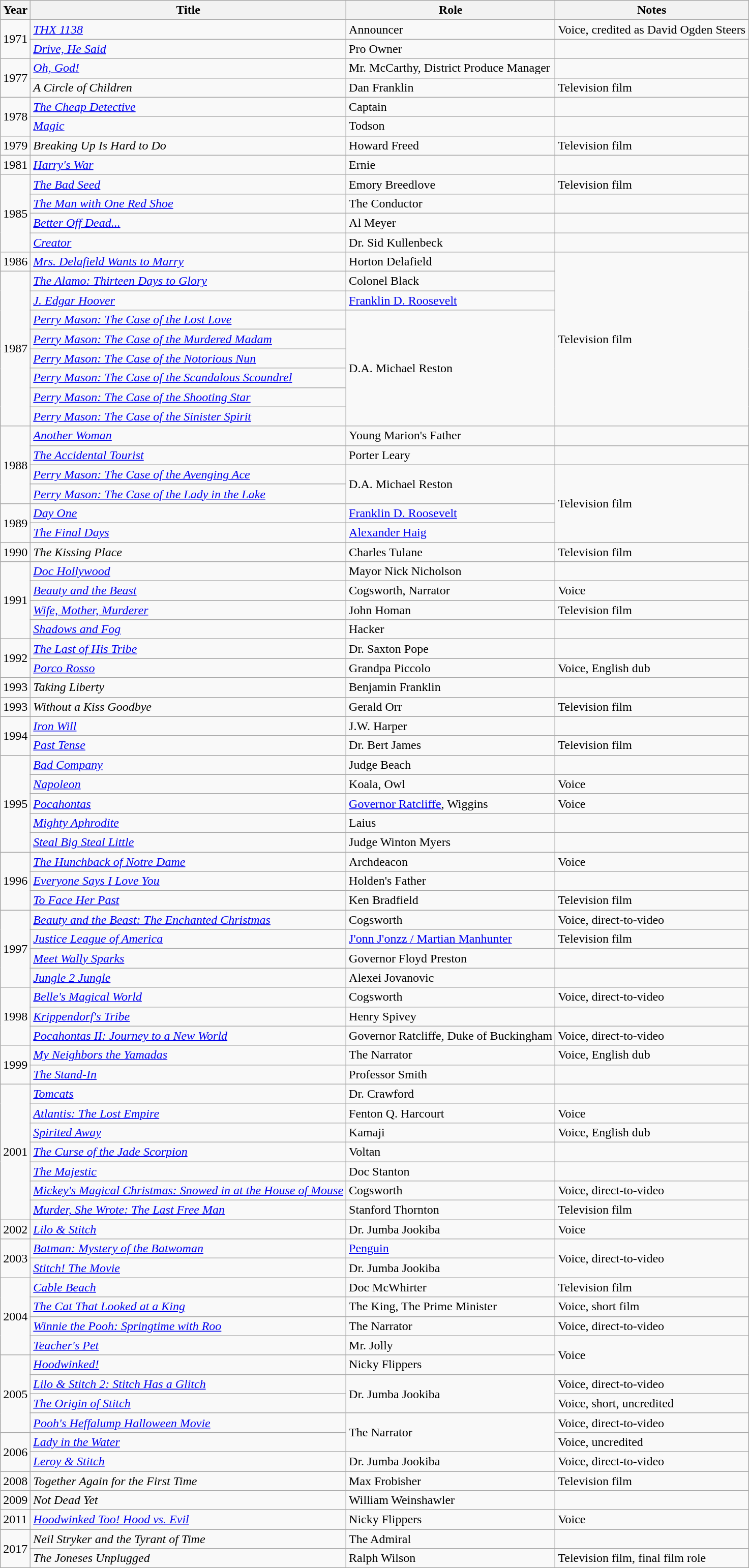<table class="wikitable sortable">
<tr>
<th>Year</th>
<th>Title</th>
<th>Role</th>
<th class="unsortable">Notes</th>
</tr>
<tr>
<td rowspan="2">1971</td>
<td><em><a href='#'>THX 1138</a></em></td>
<td>Announcer</td>
<td>Voice, credited as David Ogden Steers</td>
</tr>
<tr>
<td><em><a href='#'>Drive, He Said</a></em></td>
<td>Pro Owner</td>
<td></td>
</tr>
<tr>
<td rowspan="2">1977</td>
<td><em><a href='#'>Oh, God!</a></em></td>
<td>Mr. McCarthy, District Produce Manager</td>
<td></td>
</tr>
<tr>
<td><em>A Circle of Children</em></td>
<td>Dan Franklin</td>
<td>Television film</td>
</tr>
<tr>
<td rowspan="2">1978</td>
<td><em><a href='#'>The Cheap Detective</a></em></td>
<td>Captain</td>
<td></td>
</tr>
<tr>
<td><em><a href='#'>Magic</a></em></td>
<td>Todson</td>
<td></td>
</tr>
<tr>
<td>1979</td>
<td><em>Breaking Up Is Hard to Do</em></td>
<td>Howard Freed</td>
<td>Television film</td>
</tr>
<tr>
<td>1981</td>
<td><em><a href='#'>Harry's War</a></em></td>
<td>Ernie</td>
<td></td>
</tr>
<tr>
<td rowspan="4">1985</td>
<td><em><a href='#'>The Bad Seed</a></em></td>
<td>Emory Breedlove</td>
<td>Television film</td>
</tr>
<tr>
<td><em><a href='#'>The Man with One Red Shoe</a></em></td>
<td>The Conductor</td>
<td></td>
</tr>
<tr>
<td><em><a href='#'>Better Off Dead...</a></em></td>
<td>Al Meyer</td>
<td></td>
</tr>
<tr>
<td><em><a href='#'>Creator</a></em></td>
<td>Dr. Sid Kullenbeck</td>
<td></td>
</tr>
<tr>
<td>1986</td>
<td><em><a href='#'>Mrs. Delafield Wants to Marry</a></em></td>
<td>Horton Delafield</td>
<td rowspan="9">Television film</td>
</tr>
<tr>
<td rowspan="8">1987</td>
<td><em><a href='#'>The Alamo: Thirteen Days to Glory</a></em></td>
<td>Colonel Black</td>
</tr>
<tr>
<td><em><a href='#'>J. Edgar Hoover</a></em></td>
<td><a href='#'>Franklin D. Roosevelt</a></td>
</tr>
<tr>
<td><em><a href='#'>Perry Mason: The Case of the Lost Love</a></em></td>
<td rowspan="6">D.A. Michael Reston</td>
</tr>
<tr>
<td><em><a href='#'>Perry Mason: The Case of the Murdered Madam</a></em></td>
</tr>
<tr>
<td><em><a href='#'>Perry Mason: The Case of the Notorious Nun</a></em></td>
</tr>
<tr>
<td><em><a href='#'>Perry Mason: The Case of the Scandalous Scoundrel</a></em></td>
</tr>
<tr>
<td><em><a href='#'>Perry Mason: The Case of the Shooting Star</a></em></td>
</tr>
<tr>
<td><em><a href='#'>Perry Mason: The Case of the Sinister Spirit</a></em></td>
</tr>
<tr>
<td rowspan="4">1988</td>
<td><em><a href='#'>Another Woman</a></em></td>
<td>Young Marion's Father</td>
<td></td>
</tr>
<tr>
<td><em><a href='#'>The Accidental Tourist</a></em></td>
<td>Porter Leary</td>
<td></td>
</tr>
<tr>
<td><em><a href='#'>Perry Mason: The Case of the Avenging Ace</a></em></td>
<td rowspan="2">D.A. Michael Reston</td>
<td rowspan="4">Television film</td>
</tr>
<tr>
<td><em><a href='#'>Perry Mason: The Case of the Lady in the Lake</a></em></td>
</tr>
<tr>
<td rowspan="2">1989</td>
<td><em><a href='#'>Day One</a></em></td>
<td><a href='#'>Franklin D. Roosevelt</a></td>
</tr>
<tr>
<td><em><a href='#'>The Final Days</a></em></td>
<td><a href='#'>Alexander Haig</a></td>
</tr>
<tr>
<td>1990</td>
<td><em>The Kissing Place</em></td>
<td>Charles Tulane</td>
<td>Television film</td>
</tr>
<tr>
<td rowspan="4">1991</td>
<td><em><a href='#'>Doc Hollywood</a></em></td>
<td>Mayor Nick Nicholson</td>
<td></td>
</tr>
<tr>
<td><em><a href='#'>Beauty and the Beast</a></em></td>
<td>Cogsworth, Narrator</td>
<td>Voice</td>
</tr>
<tr>
<td><em><a href='#'>Wife, Mother, Murderer</a></em></td>
<td>John Homan</td>
<td>Television film</td>
</tr>
<tr>
<td><em><a href='#'>Shadows and Fog</a></em></td>
<td>Hacker</td>
<td></td>
</tr>
<tr>
<td rowspan="2">1992</td>
<td><em><a href='#'>The Last of His Tribe</a></em></td>
<td>Dr. Saxton Pope</td>
<td></td>
</tr>
<tr>
<td><em><a href='#'>Porco Rosso</a></em></td>
<td>Grandpa Piccolo</td>
<td>Voice, English dub</td>
</tr>
<tr>
<td>1993</td>
<td><em>Taking Liberty</em></td>
<td>Benjamin Franklin</td>
<td></td>
</tr>
<tr>
<td>1993</td>
<td><em>Without a Kiss Goodbye</em></td>
<td>Gerald Orr</td>
<td>Television film</td>
</tr>
<tr>
<td rowspan="2">1994</td>
<td><em><a href='#'>Iron Will</a></em></td>
<td>J.W. Harper</td>
<td></td>
</tr>
<tr>
<td><em><a href='#'>Past Tense</a></em></td>
<td>Dr. Bert James</td>
<td>Television film</td>
</tr>
<tr>
<td rowspan="5">1995</td>
<td><em><a href='#'>Bad Company</a></em></td>
<td>Judge Beach</td>
<td></td>
</tr>
<tr>
<td><em><a href='#'>Napoleon</a></em></td>
<td>Koala, Owl</td>
<td>Voice</td>
</tr>
<tr>
<td><em><a href='#'>Pocahontas</a></em></td>
<td><a href='#'>Governor Ratcliffe</a>, Wiggins</td>
<td>Voice</td>
</tr>
<tr>
<td><em><a href='#'>Mighty Aphrodite</a></em></td>
<td>Laius</td>
<td></td>
</tr>
<tr>
<td><em><a href='#'>Steal Big Steal Little</a></em></td>
<td>Judge Winton Myers</td>
<td></td>
</tr>
<tr>
<td rowspan="3">1996</td>
<td><em><a href='#'>The Hunchback of Notre Dame</a></em></td>
<td>Archdeacon</td>
<td>Voice</td>
</tr>
<tr>
<td><em><a href='#'>Everyone Says I Love You</a></em></td>
<td>Holden's Father</td>
<td></td>
</tr>
<tr>
<td><em><a href='#'>To Face Her Past</a></em></td>
<td>Ken Bradfield</td>
<td>Television film</td>
</tr>
<tr>
<td rowspan="4">1997</td>
<td><em><a href='#'>Beauty and the Beast: The Enchanted Christmas</a></em></td>
<td>Cogsworth</td>
<td>Voice, direct-to-video</td>
</tr>
<tr>
<td><em><a href='#'>Justice League of America</a></em></td>
<td><a href='#'>J'onn J'onzz / Martian Manhunter</a></td>
<td>Television film</td>
</tr>
<tr>
<td><em><a href='#'>Meet Wally Sparks</a></em></td>
<td>Governor Floyd Preston</td>
<td></td>
</tr>
<tr>
<td><em><a href='#'>Jungle 2 Jungle</a></em></td>
<td>Alexei Jovanovic</td>
<td></td>
</tr>
<tr>
<td rowspan="3">1998</td>
<td><em><a href='#'>Belle's Magical World</a></em></td>
<td>Cogsworth</td>
<td>Voice, direct-to-video</td>
</tr>
<tr>
<td><em><a href='#'>Krippendorf's Tribe</a></em></td>
<td>Henry Spivey</td>
<td></td>
</tr>
<tr>
<td><em><a href='#'>Pocahontas II: Journey to a New World</a></em></td>
<td>Governor Ratcliffe, Duke of Buckingham</td>
<td>Voice, direct-to-video</td>
</tr>
<tr>
<td rowspan="2">1999</td>
<td><em><a href='#'>My Neighbors the Yamadas</a></em></td>
<td>The Narrator</td>
<td>Voice, English dub</td>
</tr>
<tr>
<td><em><a href='#'>The Stand-In</a></em></td>
<td>Professor Smith</td>
<td></td>
</tr>
<tr>
<td rowspan="7">2001</td>
<td><em><a href='#'>Tomcats</a></em></td>
<td>Dr. Crawford</td>
<td></td>
</tr>
<tr>
<td><em><a href='#'>Atlantis: The Lost Empire</a></em></td>
<td>Fenton Q. Harcourt</td>
<td>Voice</td>
</tr>
<tr>
<td><em><a href='#'>Spirited Away</a></em></td>
<td>Kamaji</td>
<td>Voice, English dub</td>
</tr>
<tr>
<td><em><a href='#'>The Curse of the Jade Scorpion</a></em></td>
<td>Voltan</td>
<td></td>
</tr>
<tr>
<td><em><a href='#'>The Majestic</a></em></td>
<td>Doc Stanton</td>
<td></td>
</tr>
<tr>
<td><em><a href='#'>Mickey's Magical Christmas: Snowed in at the House of Mouse</a></em></td>
<td>Cogsworth</td>
<td>Voice, direct-to-video</td>
</tr>
<tr>
<td><em><a href='#'>Murder, She Wrote: The Last Free Man</a></em></td>
<td>Stanford Thornton</td>
<td>Television film</td>
</tr>
<tr>
<td>2002</td>
<td><em><a href='#'>Lilo & Stitch</a></em></td>
<td>Dr. Jumba Jookiba</td>
<td>Voice</td>
</tr>
<tr>
<td rowspan="2">2003</td>
<td><em><a href='#'>Batman: Mystery of the Batwoman</a></em></td>
<td><a href='#'>Penguin</a></td>
<td rowspan="2">Voice, direct-to-video</td>
</tr>
<tr>
<td><em><a href='#'>Stitch! The Movie</a></em></td>
<td> Dr. Jumba Jookiba</td>
</tr>
<tr>
<td rowspan="4">2004</td>
<td><em><a href='#'>Cable Beach</a></em></td>
<td>Doc McWhirter</td>
<td>Television film</td>
</tr>
<tr>
<td><em><a href='#'>The Cat That Looked at a King</a></em></td>
<td>The King, The Prime Minister</td>
<td>Voice, short film</td>
</tr>
<tr>
<td><em><a href='#'>Winnie the Pooh: Springtime with Roo</a></em></td>
<td>The Narrator</td>
<td>Voice, direct-to-video</td>
</tr>
<tr>
<td><em><a href='#'>Teacher's Pet</a></em></td>
<td>Mr. Jolly</td>
<td rowspan="2">Voice</td>
</tr>
<tr>
<td rowspan="4">2005</td>
<td><em><a href='#'>Hoodwinked!</a></em></td>
<td>Nicky Flippers</td>
</tr>
<tr>
<td><em><a href='#'>Lilo & Stitch 2: Stitch Has a Glitch</a></em></td>
<td rowspan="2">Dr. Jumba Jookiba</td>
<td>Voice, direct-to-video</td>
</tr>
<tr>
<td><em><a href='#'>The Origin of Stitch</a></em></td>
<td>Voice, short, uncredited</td>
</tr>
<tr>
<td><em><a href='#'>Pooh's Heffalump Halloween Movie</a></em></td>
<td rowspan="2">The Narrator</td>
<td>Voice, direct-to-video</td>
</tr>
<tr>
<td rowspan="2">2006</td>
<td><em><a href='#'>Lady in the Water</a></em></td>
<td>Voice, uncredited</td>
</tr>
<tr>
<td><em><a href='#'>Leroy & Stitch</a></em></td>
<td>Dr. Jumba Jookiba</td>
<td>Voice, direct-to-video</td>
</tr>
<tr>
<td>2008</td>
<td><em>Together Again for the First Time</em></td>
<td>Max Frobisher</td>
<td>Television film</td>
</tr>
<tr>
<td>2009</td>
<td><em>Not Dead Yet</em></td>
<td>William Weinshawler</td>
<td></td>
</tr>
<tr>
<td>2011</td>
<td><em><a href='#'>Hoodwinked Too! Hood vs. Evil</a></em></td>
<td>Nicky Flippers</td>
<td>Voice</td>
</tr>
<tr>
<td rowspan="2">2017</td>
<td><em>Neil Stryker and the Tyrant of Time</em></td>
<td>The Admiral</td>
<td></td>
</tr>
<tr>
<td><em>The Joneses Unplugged</em></td>
<td>Ralph Wilson</td>
<td>Television film, final film role</td>
</tr>
</table>
